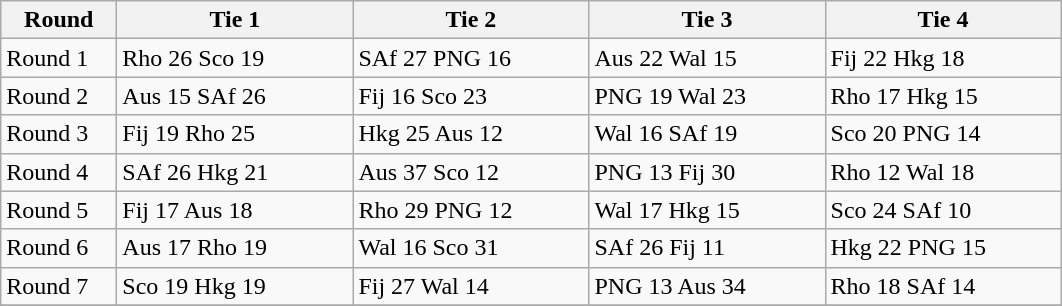<table class="wikitable" style="font-size: 100%">
<tr>
<th width=70>Round</th>
<th width=150>Tie 1</th>
<th width=150>Tie 2</th>
<th width=150>Tie 3</th>
<th width=150>Tie 4</th>
</tr>
<tr>
<td>Round 1</td>
<td>Rho 26 Sco 19</td>
<td>SAf 27 PNG 16</td>
<td>Aus 22 Wal 15</td>
<td>Fij 22 Hkg 18</td>
</tr>
<tr>
<td>Round 2</td>
<td>Aus 15 SAf 26</td>
<td>Fij 16 Sco 23</td>
<td>PNG 19 Wal 23</td>
<td>Rho 17 Hkg 15</td>
</tr>
<tr>
<td>Round 3</td>
<td>Fij 19 Rho 25</td>
<td>Hkg 25 Aus 12</td>
<td>Wal 16 SAf 19</td>
<td>Sco 20 PNG 14</td>
</tr>
<tr>
<td>Round 4</td>
<td>SAf 26 Hkg 21</td>
<td>Aus 37 Sco 12</td>
<td>PNG 13 Fij 30</td>
<td>Rho 12 Wal 18</td>
</tr>
<tr>
<td>Round 5</td>
<td>Fij 17 Aus 18</td>
<td>Rho 29 PNG 12</td>
<td>Wal 17 Hkg 15</td>
<td>Sco 24 SAf 10</td>
</tr>
<tr>
<td>Round 6</td>
<td>Aus 17 Rho 19</td>
<td>Wal 16 Sco 31</td>
<td>SAf 26 Fij 11</td>
<td>Hkg 22 PNG 15</td>
</tr>
<tr>
<td>Round 7</td>
<td>Sco 19 Hkg 19</td>
<td>Fij 27 Wal 14</td>
<td>PNG 13 Aus 34</td>
<td>Rho 18 SAf 14</td>
</tr>
<tr>
</tr>
</table>
